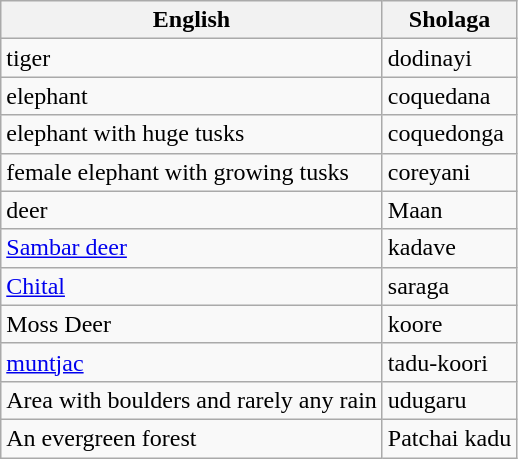<table class="wikitable">
<tr>
<th>English</th>
<th>Sholaga</th>
</tr>
<tr>
<td>tiger</td>
<td>dodinayi</td>
</tr>
<tr>
<td>elephant</td>
<td>coquedana</td>
</tr>
<tr>
<td>elephant with huge tusks</td>
<td>coquedonga</td>
</tr>
<tr>
<td>female elephant with growing tusks</td>
<td>coreyani</td>
</tr>
<tr>
<td>deer</td>
<td>Maan</td>
</tr>
<tr>
<td><a href='#'>Sambar deer</a></td>
<td>kadave</td>
</tr>
<tr>
<td><a href='#'>Chital</a></td>
<td>saraga</td>
</tr>
<tr>
<td>Moss Deer</td>
<td>koore</td>
</tr>
<tr>
<td><a href='#'>muntjac</a></td>
<td>tadu-koori</td>
</tr>
<tr>
<td>Area with boulders and rarely any rain</td>
<td>udugaru</td>
</tr>
<tr>
<td>An evergreen forest</td>
<td>Patchai kadu</td>
</tr>
</table>
